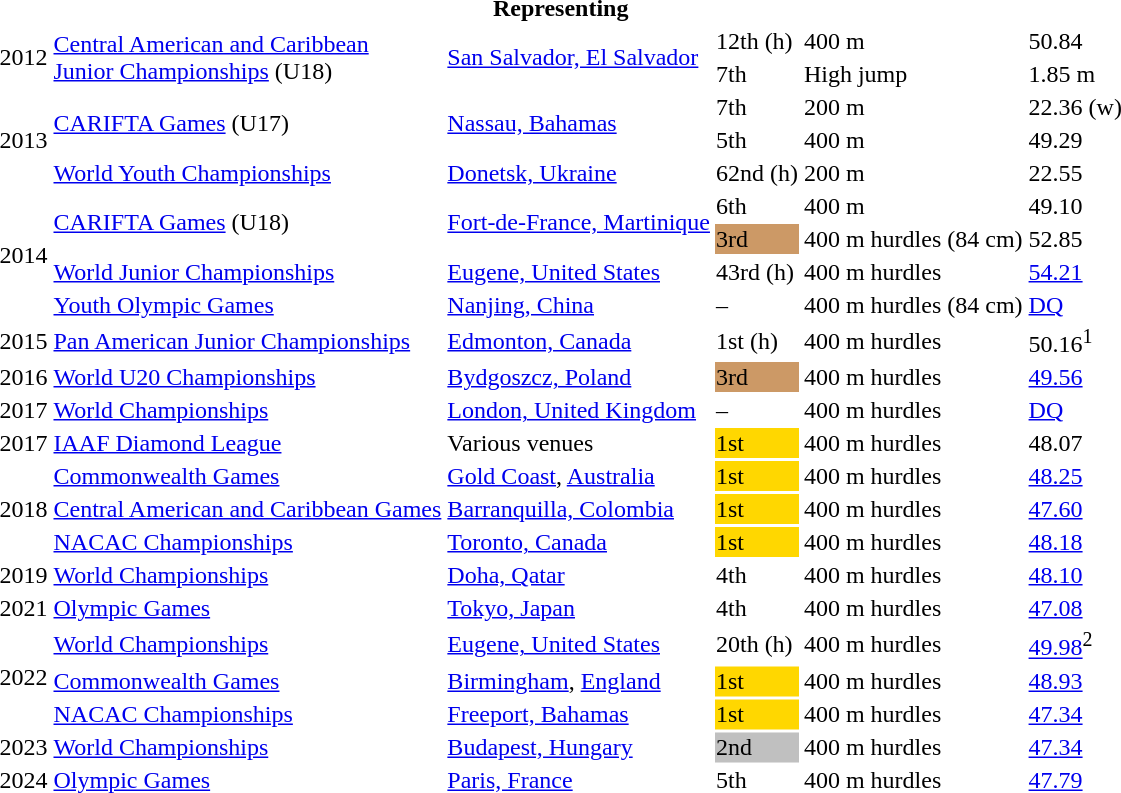<table>
<tr>
<th colspan="6">Representing </th>
</tr>
<tr>
<td rowspan=2>2012</td>
<td rowspan=2><a href='#'>Central American and Caribbean<br>Junior Championships</a> (U18)</td>
<td rowspan=2><a href='#'>San Salvador, El Salvador</a></td>
<td>12th (h)</td>
<td>400 m</td>
<td>50.84</td>
</tr>
<tr>
<td>7th</td>
<td>High jump</td>
<td>1.85 m</td>
</tr>
<tr>
<td rowspan=3>2013</td>
<td rowspan=2><a href='#'>CARIFTA Games</a> (U17)</td>
<td rowspan=2><a href='#'>Nassau, Bahamas</a></td>
<td>7th</td>
<td>200 m</td>
<td>22.36 (w)</td>
</tr>
<tr>
<td>5th</td>
<td>400 m</td>
<td>49.29</td>
</tr>
<tr>
<td><a href='#'>World Youth Championships</a></td>
<td><a href='#'>Donetsk, Ukraine</a></td>
<td>62nd (h)</td>
<td>200 m</td>
<td>22.55</td>
</tr>
<tr>
<td rowspan=4>2014</td>
<td rowspan=2><a href='#'>CARIFTA Games</a> (U18)</td>
<td rowspan=2><a href='#'>Fort-de-France, Martinique</a></td>
<td>6th</td>
<td>400 m</td>
<td>49.10</td>
</tr>
<tr>
<td bgcolor=cc9966>3rd</td>
<td>400 m hurdles (84 cm)</td>
<td>52.85</td>
</tr>
<tr>
<td><a href='#'>World Junior Championships</a></td>
<td><a href='#'>Eugene, United States</a></td>
<td>43rd (h)</td>
<td>400 m hurdles</td>
<td><a href='#'>54.21</a></td>
</tr>
<tr>
<td><a href='#'>Youth Olympic Games</a></td>
<td><a href='#'>Nanjing, China</a></td>
<td>–</td>
<td>400 m hurdles (84 cm)</td>
<td><a href='#'>DQ</a></td>
</tr>
<tr>
<td>2015</td>
<td><a href='#'>Pan American Junior Championships</a></td>
<td><a href='#'>Edmonton, Canada</a></td>
<td>1st (h)</td>
<td>400 m hurdles</td>
<td>50.16<sup>1</sup></td>
</tr>
<tr>
<td>2016</td>
<td><a href='#'>World U20 Championships</a></td>
<td><a href='#'>Bydgoszcz, Poland</a></td>
<td bgcolor=cc9966>3rd</td>
<td>400 m hurdles</td>
<td><a href='#'>49.56</a></td>
</tr>
<tr>
<td>2017</td>
<td><a href='#'>World Championships</a></td>
<td><a href='#'>London, United Kingdom</a></td>
<td>–</td>
<td>400 m hurdles</td>
<td><a href='#'>DQ</a></td>
</tr>
<tr>
<td>2017</td>
<td><a href='#'>IAAF Diamond League</a></td>
<td>Various venues</td>
<td style="background:gold;">1st</td>
<td>400 m hurdles</td>
<td>48.07</td>
</tr>
<tr>
<td rowspan=3>2018</td>
<td><a href='#'>Commonwealth Games</a></td>
<td><a href='#'>Gold Coast</a>, <a href='#'>Australia</a></td>
<td style="background:gold;">1st</td>
<td>400 m hurdles</td>
<td><a href='#'>48.25</a></td>
</tr>
<tr>
<td><a href='#'>Central American and Caribbean Games</a></td>
<td><a href='#'>Barranquilla, Colombia</a></td>
<td bgcolor=gold>1st</td>
<td>400 m hurdles</td>
<td><a href='#'>47.60</a></td>
</tr>
<tr>
<td><a href='#'>NACAC Championships</a></td>
<td><a href='#'>Toronto, Canada</a></td>
<td bgcolor=gold>1st</td>
<td>400 m hurdles</td>
<td><a href='#'>48.18</a></td>
</tr>
<tr>
<td>2019</td>
<td><a href='#'>World Championships</a></td>
<td><a href='#'>Doha, Qatar</a></td>
<td>4th</td>
<td>400 m hurdles</td>
<td><a href='#'>48.10</a></td>
</tr>
<tr>
<td>2021</td>
<td><a href='#'>Olympic Games</a></td>
<td><a href='#'>Tokyo, Japan</a></td>
<td>4th</td>
<td>400 m hurdles</td>
<td><a href='#'>47.08</a></td>
</tr>
<tr>
<td rowspan=3>2022</td>
<td><a href='#'>World Championships</a></td>
<td><a href='#'>Eugene, United States</a></td>
<td>20th (h)</td>
<td>400 m hurdles</td>
<td><a href='#'>49.98</a><sup>2</sup></td>
</tr>
<tr>
<td><a href='#'>Commonwealth Games</a></td>
<td><a href='#'>Birmingham</a>, <a href='#'>England</a></td>
<td style="background:gold;">1st</td>
<td>400 m hurdles</td>
<td><a href='#'>48.93</a></td>
</tr>
<tr>
<td><a href='#'>NACAC Championships</a></td>
<td><a href='#'>Freeport, Bahamas</a></td>
<td bgcolor=gold>1st</td>
<td>400 m hurdles</td>
<td><a href='#'>47.34</a></td>
</tr>
<tr>
<td>2023</td>
<td><a href='#'>World Championships</a></td>
<td><a href='#'>Budapest, Hungary</a></td>
<td bgcolor=silver>2nd</td>
<td>400 m hurdles</td>
<td><a href='#'>47.34</a></td>
</tr>
<tr>
<td>2024</td>
<td><a href='#'>Olympic Games</a></td>
<td><a href='#'>Paris, France</a></td>
<td>5th</td>
<td>400 m hurdles</td>
<td><a href='#'>47.79</a></td>
</tr>
</table>
